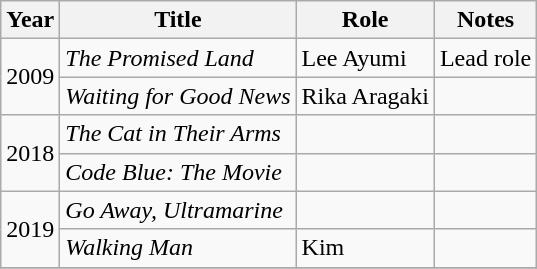<table class="wikitable">
<tr>
<th>Year</th>
<th>Title</th>
<th>Role</th>
<th>Notes</th>
</tr>
<tr>
<td rowspan="2">2009</td>
<td><em>The Promised Land</em></td>
<td>Lee Ayumi</td>
<td>Lead role</td>
</tr>
<tr>
<td><em>Waiting for Good News</em></td>
<td>Rika Aragaki</td>
<td></td>
</tr>
<tr>
<td rowspan="2">2018</td>
<td><em>The Cat in Their Arms</em></td>
<td></td>
<td></td>
</tr>
<tr>
<td><em>Code Blue: The Movie</em></td>
<td></td>
<td></td>
</tr>
<tr>
<td rowspan="2">2019</td>
<td><em>Go Away, Ultramarine</em></td>
<td></td>
<td></td>
</tr>
<tr>
<td><em>Walking Man</em></td>
<td>Kim</td>
<td></td>
</tr>
<tr>
</tr>
</table>
